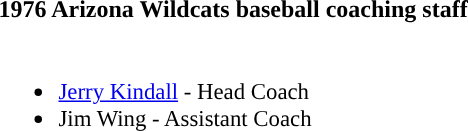<table class="toccolours">
<tr>
<th colspan="9">1976 Arizona Wildcats baseball coaching staff</th>
</tr>
<tr>
<td style="text-align: left; font-size: 95%;" valign="top"><br><ul><li><a href='#'>Jerry Kindall</a> - Head Coach</li><li>Jim Wing - Assistant Coach</li></ul></td>
</tr>
</table>
